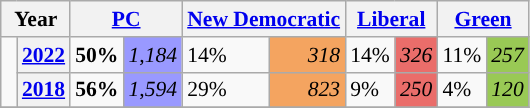<table class="wikitable" style="width:400; font-size:90%; margin-left:1em;">
<tr>
<th colspan="2" scope="col">Year</th>
<th colspan="2" scope="col"><a href='#'>PC</a></th>
<th colspan="2" scope="col"><a href='#'>New Democratic</a></th>
<th colspan="2" scope="col"><a href='#'>Liberal</a></th>
<th colspan="2" scope="col"><a href='#'>Green</a></th>
</tr>
<tr>
<td rowspan="2" style="width: 0.25em; background-color: "></td>
<th><a href='#'>2022</a></th>
<td><strong>50%</strong></td>
<td style="text-align:right; background:#9999FF;"><em>1,184</em></td>
<td>14%</td>
<td style="text-align:right; background:#F4A460;"><em>318</em></td>
<td>14%</td>
<td style="text-align:right; background:#EA6D6A;"><em>326</em></td>
<td>11%</td>
<td style="text-align:right; background:#99C955;"><em>257</em></td>
</tr>
<tr>
<th><a href='#'>2018</a></th>
<td><strong>56%</strong></td>
<td style="text-align:right; background:#9999FF;"><em>1,594</em></td>
<td>29%</td>
<td style="text-align:right; background:#F4A460;"><em>823</em></td>
<td>9%</td>
<td style="text-align:right; background:#EA6D6A;"><em>250</em></td>
<td>4%</td>
<td style="text-align:right; background:#99C955;"><em>120</em></td>
</tr>
<tr>
</tr>
</table>
